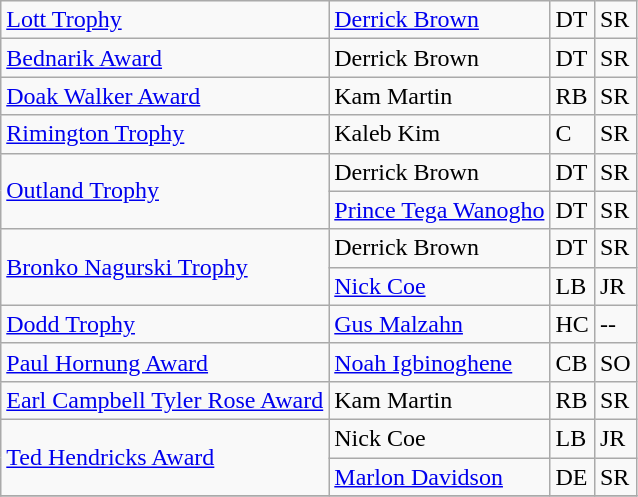<table class="wikitable">
<tr>
<td><a href='#'>Lott Trophy</a></td>
<td><a href='#'>Derrick Brown</a></td>
<td>DT</td>
<td>SR</td>
</tr>
<tr>
<td><a href='#'>Bednarik Award</a></td>
<td>Derrick Brown</td>
<td>DT</td>
<td>SR</td>
</tr>
<tr>
<td><a href='#'>Doak Walker Award</a></td>
<td>Kam Martin</td>
<td>RB</td>
<td>SR</td>
</tr>
<tr>
<td><a href='#'>Rimington Trophy</a></td>
<td>Kaleb Kim</td>
<td>C</td>
<td>SR</td>
</tr>
<tr>
<td rowspan=2><a href='#'>Outland Trophy</a></td>
<td>Derrick Brown</td>
<td>DT</td>
<td>SR</td>
</tr>
<tr>
<td><a href='#'>Prince Tega Wanogho</a></td>
<td>DT</td>
<td>SR</td>
</tr>
<tr>
<td rowspan=2><a href='#'>Bronko Nagurski Trophy</a></td>
<td>Derrick Brown</td>
<td>DT</td>
<td>SR</td>
</tr>
<tr>
<td><a href='#'>Nick Coe</a></td>
<td>LB</td>
<td>JR</td>
</tr>
<tr>
<td><a href='#'>Dodd Trophy</a></td>
<td><a href='#'>Gus Malzahn</a></td>
<td>HC</td>
<td>--</td>
</tr>
<tr>
<td><a href='#'>Paul Hornung Award</a></td>
<td><a href='#'>Noah Igbinoghene</a></td>
<td>CB</td>
<td>SO</td>
</tr>
<tr>
<td><a href='#'>Earl Campbell Tyler Rose Award</a></td>
<td>Kam Martin</td>
<td>RB</td>
<td>SR</td>
</tr>
<tr>
<td rowspan=2><a href='#'>Ted Hendricks Award</a></td>
<td>Nick Coe</td>
<td>LB</td>
<td>JR</td>
</tr>
<tr>
<td><a href='#'>Marlon Davidson</a></td>
<td>DE</td>
<td>SR</td>
</tr>
<tr>
</tr>
</table>
